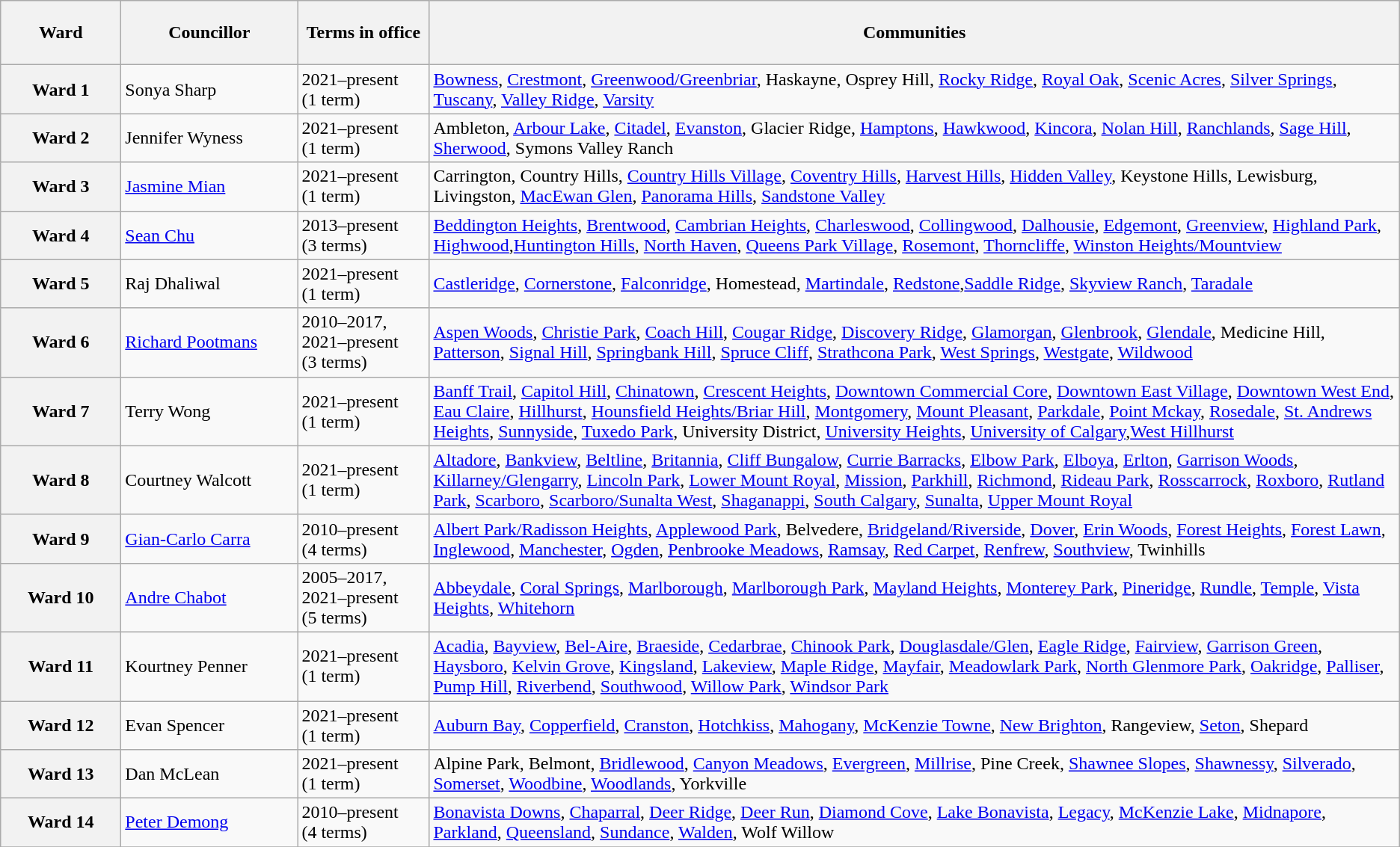<table class="wikitable">
<tr>
<th width=100px height=50px>Ward</th>
<th width=150px>Councillor</th>
<th width=110px>Terms in office</th>
<th>Communities</th>
</tr>
<tr>
<th>Ward 1</th>
<td>Sonya Sharp</td>
<td>2021–present<br>(1 term)</td>
<td><a href='#'>Bowness</a>, <a href='#'>Crestmont</a>, <a href='#'>Greenwood/Greenbriar</a>,  Haskayne, Osprey Hill, <a href='#'>Rocky Ridge</a>, <a href='#'>Royal Oak</a>, <a href='#'>Scenic Acres</a>, <a href='#'>Silver Springs</a>, <a href='#'>Tuscany</a>, <a href='#'>Valley Ridge</a>, <a href='#'>Varsity</a></td>
</tr>
<tr>
<th>Ward 2</th>
<td>Jennifer Wyness</td>
<td>2021–present<br>(1 term)</td>
<td>Ambleton, <a href='#'>Arbour Lake</a>, <a href='#'>Citadel</a>, <a href='#'>Evanston</a>, Glacier Ridge, <a href='#'>Hamptons</a>, <a href='#'>Hawkwood</a>, <a href='#'>Kincora</a>, <a href='#'>Nolan Hill</a>, <a href='#'>Ranchlands</a>, <a href='#'>Sage Hill</a>, <a href='#'>Sherwood</a>, Symons Valley Ranch</td>
</tr>
<tr>
<th>Ward 3</th>
<td><a href='#'>Jasmine Mian</a></td>
<td>2021–present<br>(1 term)</td>
<td>Carrington, Country Hills, <a href='#'>Country Hills Village</a>, <a href='#'>Coventry Hills</a>, <a href='#'>Harvest Hills</a>, <a href='#'>Hidden Valley</a>, Keystone Hills, Lewisburg, Livingston, <a href='#'>MacEwan Glen</a>, <a href='#'>Panorama Hills</a>, <a href='#'>Sandstone Valley</a></td>
</tr>
<tr>
<th>Ward 4</th>
<td><a href='#'>Sean Chu</a></td>
<td>2013–present<br>(3 terms)</td>
<td><a href='#'>Beddington Heights</a>, <a href='#'>Brentwood</a>, <a href='#'>Cambrian Heights</a>, <a href='#'>Charleswood</a>, <a href='#'>Collingwood</a>, <a href='#'>Dalhousie</a>, <a href='#'>Edgemont</a>, <a href='#'>Greenview</a>, <a href='#'>Highland Park</a>, <a href='#'>Highwood</a>,<a href='#'>Huntington Hills</a>, <a href='#'>North Haven</a>, <a href='#'>Queens Park Village</a>, <a href='#'>Rosemont</a>, <a href='#'>Thorncliffe</a>, <a href='#'>Winston Heights/Mountview</a></td>
</tr>
<tr>
<th>Ward 5</th>
<td>Raj Dhaliwal</td>
<td>2021–present<br>(1 term)</td>
<td><a href='#'>Castleridge</a>, <a href='#'>Cornerstone</a>, <a href='#'>Falconridge</a>, Homestead, <a href='#'>Martindale</a>, <a href='#'>Redstone</a>,<a href='#'>Saddle Ridge</a>, <a href='#'>Skyview Ranch</a>, <a href='#'>Taradale</a></td>
</tr>
<tr>
<th>Ward 6</th>
<td><a href='#'>Richard Pootmans</a></td>
<td>2010–2017, 2021–present<br>(3 terms)</td>
<td><a href='#'>Aspen Woods</a>, <a href='#'>Christie Park</a>, <a href='#'>Coach Hill</a>, <a href='#'>Cougar Ridge</a>, <a href='#'>Discovery Ridge</a>, <a href='#'>Glamorgan</a>, <a href='#'>Glenbrook</a>, <a href='#'>Glendale</a>, Medicine Hill, <a href='#'>Patterson</a>, <a href='#'>Signal Hill</a>, <a href='#'>Springbank Hill</a>, <a href='#'>Spruce Cliff</a>, <a href='#'>Strathcona Park</a>, <a href='#'>West Springs</a>, <a href='#'>Westgate</a>, <a href='#'>Wildwood</a></td>
</tr>
<tr>
<th>Ward 7</th>
<td>Terry Wong</td>
<td>2021–present<br>(1 term)</td>
<td><a href='#'>Banff Trail</a>, <a href='#'>Capitol Hill</a>, <a href='#'>Chinatown</a>, <a href='#'>Crescent Heights</a>, <a href='#'>Downtown Commercial Core</a>, <a href='#'>Downtown East Village</a>, <a href='#'>Downtown West End</a>, <a href='#'>Eau Claire</a>, <a href='#'>Hillhurst</a>, <a href='#'>Hounsfield Heights/Briar Hill</a>, <a href='#'>Montgomery</a>, <a href='#'>Mount Pleasant</a>, <a href='#'>Parkdale</a>, <a href='#'>Point Mckay</a>, <a href='#'>Rosedale</a>, <a href='#'>St. Andrews Heights</a>, <a href='#'>Sunnyside</a>, <a href='#'>Tuxedo Park</a>, University District, <a href='#'>University Heights</a>, <a href='#'>University of Calgary</a>,<a href='#'>West Hillhurst</a></td>
</tr>
<tr>
<th>Ward 8</th>
<td>Courtney Walcott</td>
<td>2021–present<br>(1 term)</td>
<td><a href='#'>Altadore</a>, <a href='#'>Bankview</a>, <a href='#'>Beltline</a>, <a href='#'>Britannia</a>, <a href='#'>Cliff Bungalow</a>, <a href='#'>Currie Barracks</a>, <a href='#'>Elbow Park</a>, <a href='#'>Elboya</a>, <a href='#'>Erlton</a>, <a href='#'>Garrison Woods</a>, <a href='#'>Killarney/Glengarry</a>, <a href='#'>Lincoln Park</a>, <a href='#'>Lower Mount Royal</a>, <a href='#'>Mission</a>, <a href='#'>Parkhill</a>, <a href='#'>Richmond</a>, <a href='#'>Rideau Park</a>, <a href='#'>Rosscarrock</a>, <a href='#'>Roxboro</a>, <a href='#'>Rutland Park</a>, <a href='#'>Scarboro</a>, <a href='#'>Scarboro/Sunalta West</a>, <a href='#'>Shaganappi</a>, <a href='#'>South Calgary</a>, <a href='#'>Sunalta</a>, <a href='#'>Upper Mount Royal</a></td>
</tr>
<tr>
<th>Ward 9</th>
<td><a href='#'>Gian-Carlo Carra</a></td>
<td>2010–present<br>(4 terms)</td>
<td><a href='#'>Albert Park/Radisson Heights</a>, <a href='#'>Applewood Park</a>,  Belvedere, <a href='#'>Bridgeland/Riverside</a>, <a href='#'>Dover</a>, <a href='#'>Erin Woods</a>, <a href='#'>Forest Heights</a>, <a href='#'>Forest Lawn</a>, <a href='#'>Inglewood</a>, <a href='#'>Manchester</a>, <a href='#'>Ogden</a>, <a href='#'>Penbrooke Meadows</a>, <a href='#'>Ramsay</a>, <a href='#'>Red Carpet</a>, <a href='#'>Renfrew</a>, <a href='#'>Southview</a>, Twinhills</td>
</tr>
<tr>
<th>Ward 10</th>
<td><a href='#'>Andre Chabot</a></td>
<td>2005–2017, 2021–present<br>(5 terms)</td>
<td><a href='#'>Abbeydale</a>, <a href='#'>Coral Springs</a>, <a href='#'>Marlborough</a>, <a href='#'>Marlborough Park</a>, <a href='#'>Mayland Heights</a>, <a href='#'>Monterey Park</a>, <a href='#'>Pineridge</a>, <a href='#'>Rundle</a>, <a href='#'>Temple</a>, <a href='#'>Vista Heights</a>, <a href='#'>Whitehorn</a></td>
</tr>
<tr>
<th>Ward 11</th>
<td>Kourtney Penner</td>
<td>2021–present<br>(1 term)</td>
<td><a href='#'>Acadia</a>, <a href='#'>Bayview</a>, <a href='#'>Bel-Aire</a>, <a href='#'>Braeside</a>, <a href='#'>Cedarbrae</a>, <a href='#'>Chinook Park</a>, <a href='#'>Douglasdale/Glen</a>, <a href='#'>Eagle Ridge</a>, <a href='#'>Fairview</a>, <a href='#'>Garrison Green</a>, <a href='#'>Haysboro</a>, <a href='#'>Kelvin Grove</a>, <a href='#'>Kingsland</a>, <a href='#'>Lakeview</a>, <a href='#'>Maple Ridge</a>, <a href='#'>Mayfair</a>, <a href='#'>Meadowlark Park</a>, <a href='#'>North Glenmore Park</a>, <a href='#'>Oakridge</a>, <a href='#'>Palliser</a>, <a href='#'>Pump Hill</a>, <a href='#'>Riverbend</a>, <a href='#'>Southwood</a>, <a href='#'>Willow Park</a>, <a href='#'>Windsor Park</a></td>
</tr>
<tr>
<th>Ward 12</th>
<td>Evan Spencer</td>
<td>2021–present<br>(1 term)</td>
<td><a href='#'>Auburn Bay</a>, <a href='#'>Copperfield</a>, <a href='#'>Cranston</a>, <a href='#'>Hotchkiss</a>, <a href='#'>Mahogany</a>, <a href='#'>McKenzie Towne</a>, <a href='#'>New Brighton</a>, Rangeview, <a href='#'>Seton</a>, Shepard</td>
</tr>
<tr>
<th>Ward 13</th>
<td>Dan McLean</td>
<td>2021–present<br>(1 term)</td>
<td>Alpine Park, Belmont, <a href='#'>Bridlewood</a>, <a href='#'>Canyon Meadows</a>, <a href='#'>Evergreen</a>, <a href='#'>Millrise</a>, Pine Creek, <a href='#'>Shawnee Slopes</a>, <a href='#'>Shawnessy</a>, <a href='#'>Silverado</a>, <a href='#'>Somerset</a>, <a href='#'>Woodbine</a>, <a href='#'>Woodlands</a>, Yorkville</td>
</tr>
<tr>
<th>Ward 14</th>
<td><a href='#'>Peter Demong</a></td>
<td>2010–present<br>(4 terms)</td>
<td><a href='#'>Bonavista Downs</a>, <a href='#'>Chaparral</a>, <a href='#'>Deer Ridge</a>, <a href='#'>Deer Run</a>, <a href='#'>Diamond Cove</a>, <a href='#'>Lake Bonavista</a>, <a href='#'>Legacy</a>, <a href='#'>McKenzie Lake</a>, <a href='#'>Midnapore</a>, <a href='#'>Parkland</a>, <a href='#'>Queensland</a>, <a href='#'>Sundance</a>, <a href='#'>Walden</a>, Wolf Willow</td>
</tr>
<tr>
</tr>
</table>
